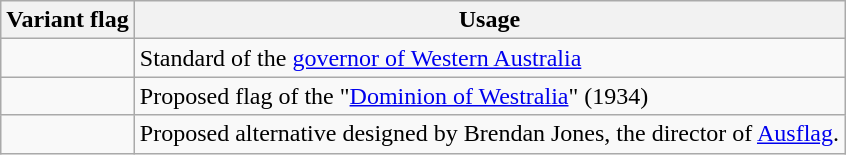<table class="wikitable sortable plainrowheaders">
<tr>
<th scope="col" class="unsortable">Variant flag</th>
<th scope="col" class="unsortable">Usage</th>
</tr>
<tr>
<td></td>
<td>Standard of the <a href='#'>governor of Western Australia</a></td>
</tr>
<tr>
<td></td>
<td>Proposed flag of the "<a href='#'>Dominion of Westralia</a>" (1934)</td>
</tr>
<tr>
<td></td>
<td>Proposed alternative designed by Brendan Jones, the director of <a href='#'>Ausflag</a>.</td>
</tr>
</table>
